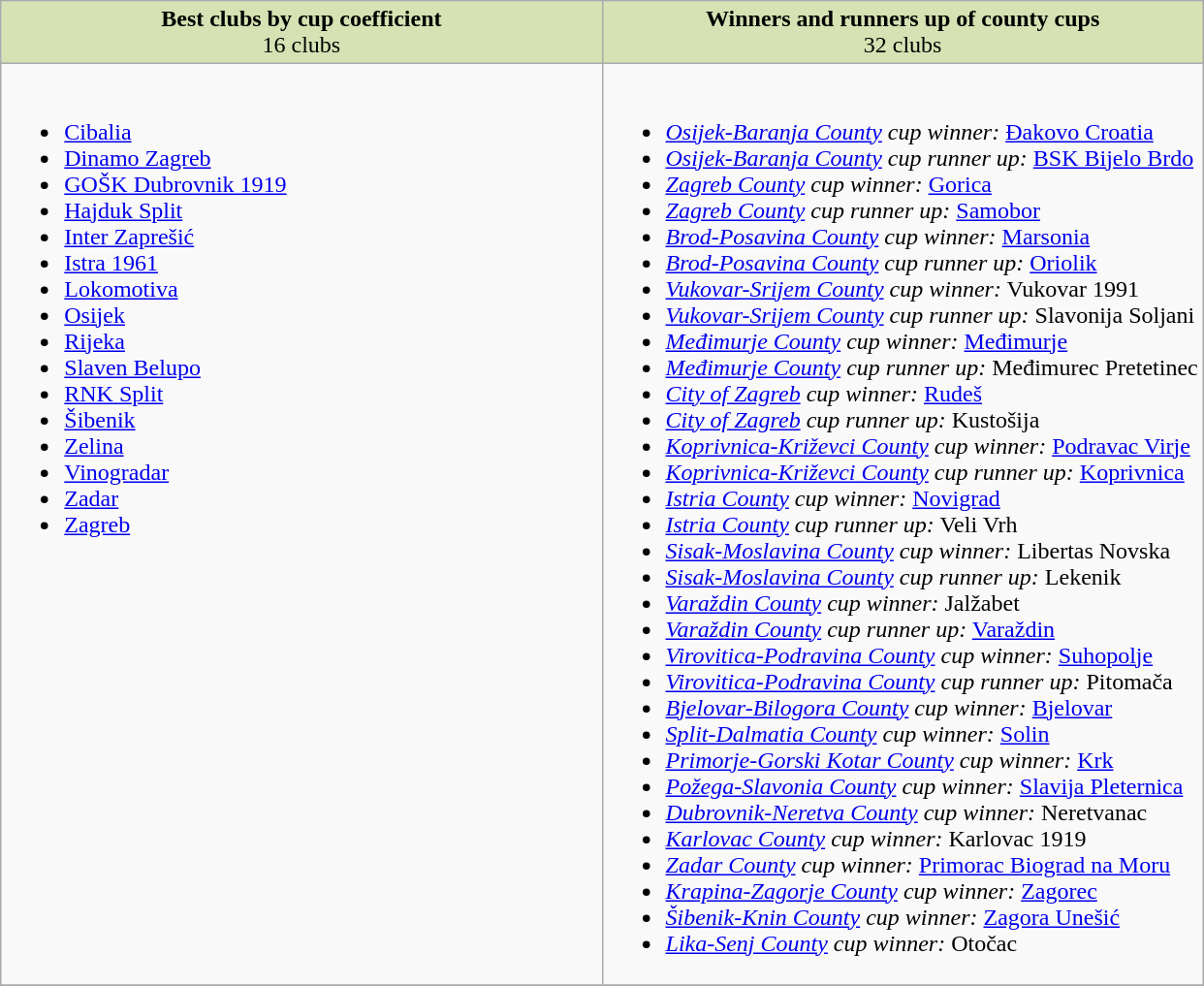<table class="wikitable">
<tr style="vertical-align:top; background:#d6e2b3; text-align:center;">
<td style="width:50%;"><strong>Best clubs by cup coefficient</strong><br>16 clubs</td>
<td style="width:50%;"><strong>Winners and runners up of county cups</strong><br>32 clubs</td>
</tr>
<tr valign="top">
<td><br><ul><li><a href='#'>Cibalia</a></li><li><a href='#'>Dinamo Zagreb</a></li><li><a href='#'>GOŠK Dubrovnik 1919</a></li><li><a href='#'>Hajduk Split</a></li><li><a href='#'>Inter Zaprešić</a></li><li><a href='#'>Istra 1961</a></li><li><a href='#'>Lokomotiva</a></li><li><a href='#'>Osijek</a></li><li><a href='#'>Rijeka</a></li><li><a href='#'>Slaven Belupo</a></li><li><a href='#'>RNK Split</a></li><li><a href='#'>Šibenik</a></li><li><a href='#'>Zelina</a></li><li><a href='#'>Vinogradar</a></li><li><a href='#'>Zadar</a></li><li><a href='#'>Zagreb</a></li></ul></td>
<td><br><ul><li><em><a href='#'>Osijek-Baranja County</a> cup winner:</em> <a href='#'>Đakovo Croatia</a></li><li><em><a href='#'>Osijek-Baranja County</a> cup runner up:</em> <a href='#'>BSK Bijelo Brdo</a></li><li><em><a href='#'>Zagreb County</a> cup winner:</em> <a href='#'>Gorica</a></li><li><em><a href='#'>Zagreb County</a> cup runner up:</em> <a href='#'>Samobor</a></li><li><em><a href='#'>Brod-Posavina County</a> cup winner:</em> <a href='#'>Marsonia</a></li><li><em><a href='#'>Brod-Posavina County</a> cup runner up:</em> <a href='#'>Oriolik</a></li><li><em><a href='#'>Vukovar-Srijem County</a> cup winner:</em> Vukovar 1991</li><li><em><a href='#'>Vukovar-Srijem County</a> cup runner up:</em> Slavonija Soljani</li><li><em><a href='#'>Međimurje County</a> cup winner:</em> <a href='#'>Međimurje</a></li><li><em><a href='#'>Međimurje County</a> cup runner up:</em> Međimurec Pretetinec</li><li><em><a href='#'>City of Zagreb</a> cup winner:</em> <a href='#'>Rudeš</a></li><li><em><a href='#'>City of Zagreb</a> cup runner up:</em> Kustošija</li><li><em><a href='#'>Koprivnica-Križevci County</a> cup winner:</em> <a href='#'>Podravac Virje</a></li><li><em><a href='#'>Koprivnica-Križevci County</a> cup runner up:</em> <a href='#'>Koprivnica</a></li><li><em><a href='#'>Istria County</a> cup winner:</em> <a href='#'>Novigrad</a></li><li><em><a href='#'>Istria County</a> cup runner up:</em> Veli Vrh</li><li><em><a href='#'>Sisak-Moslavina County</a> cup winner:</em> Libertas Novska</li><li><em><a href='#'>Sisak-Moslavina County</a> cup runner up:</em> Lekenik</li><li><em><a href='#'>Varaždin County</a> cup winner:</em> Jalžabet</li><li><em><a href='#'>Varaždin County</a> cup runner up:</em> <a href='#'>Varaždin</a></li><li><em><a href='#'>Virovitica-Podravina County</a> cup winner:</em> <a href='#'>Suhopolje</a></li><li><em><a href='#'>Virovitica-Podravina County</a> cup runner up:</em> Pitomača</li><li><em><a href='#'>Bjelovar-Bilogora County</a> cup winner:</em> <a href='#'>Bjelovar</a></li><li><em><a href='#'>Split-Dalmatia County</a> cup winner:</em> <a href='#'>Solin</a></li><li><em><a href='#'>Primorje-Gorski Kotar County</a> cup winner:</em> <a href='#'>Krk</a></li><li><em><a href='#'>Požega-Slavonia County</a> cup winner:</em> <a href='#'>Slavija Pleternica</a></li><li><em><a href='#'>Dubrovnik-Neretva County</a> cup winner:</em> Neretvanac</li><li><em><a href='#'>Karlovac County</a> cup winner:</em> Karlovac 1919</li><li><em><a href='#'>Zadar County</a> cup winner:</em> <a href='#'>Primorac Biograd na Moru</a></li><li><em><a href='#'>Krapina-Zagorje County</a> cup winner:</em> <a href='#'>Zagorec</a></li><li><em><a href='#'>Šibenik-Knin County</a> cup winner:</em> <a href='#'>Zagora Unešić</a></li><li><em><a href='#'>Lika-Senj County</a> cup winner:</em> Otočac</li></ul></td>
</tr>
<tr>
</tr>
</table>
